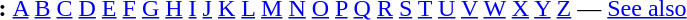<table id="toc" border="0">
<tr>
<th>:</th>
<td><a href='#'>A</a> <a href='#'>B</a> <a href='#'>C</a> <a href='#'>D</a> <a href='#'>E</a> <a href='#'>F</a> <a href='#'>G</a> <a href='#'>H</a> <a href='#'>I</a> <a href='#'>J</a> <a href='#'>K</a> <a href='#'>L</a> <a href='#'>M</a> <a href='#'>N</a> <a href='#'>O</a> <a href='#'>P</a> <a href='#'>Q</a> <a href='#'>R</a> <a href='#'>S</a> <a href='#'>T</a> <a href='#'>U</a> <a href='#'>V</a> <a href='#'>W</a> <a href='#'>X</a> <a href='#'>Y</a>  <a href='#'>Z</a> — <a href='#'>See also</a>  </td>
</tr>
</table>
